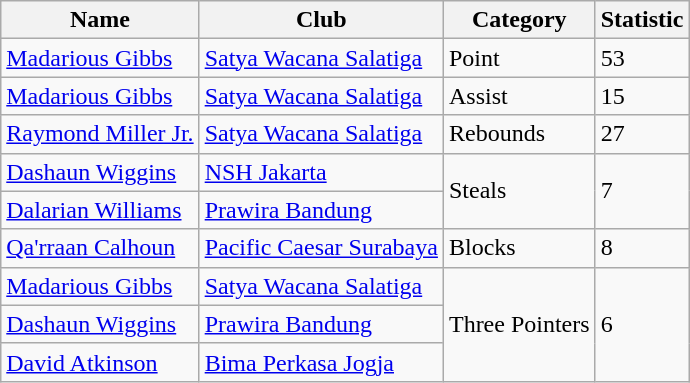<table class="wikitable">
<tr>
<th>Name</th>
<th>Club</th>
<th>Category</th>
<th>Statistic</th>
</tr>
<tr>
<td> <a href='#'>Madarious Gibbs</a></td>
<td><a href='#'>Satya Wacana Salatiga</a></td>
<td>Point</td>
<td>53</td>
</tr>
<tr>
<td> <a href='#'>Madarious Gibbs</a></td>
<td><a href='#'>Satya Wacana Salatiga</a></td>
<td>Assist</td>
<td>15</td>
</tr>
<tr>
<td> <a href='#'>Raymond Miller Jr.</a></td>
<td><a href='#'>Satya Wacana Salatiga</a></td>
<td>Rebounds</td>
<td>27</td>
</tr>
<tr>
<td> <a href='#'>Dashaun Wiggins</a></td>
<td><a href='#'>NSH Jakarta</a></td>
<td rowspan="2">Steals</td>
<td rowspan="2">7</td>
</tr>
<tr>
<td> <a href='#'>Dalarian Williams</a></td>
<td><a href='#'>Prawira Bandung</a></td>
</tr>
<tr>
<td> <a href='#'>Qa'rraan Calhoun</a></td>
<td><a href='#'>Pacific Caesar Surabaya</a></td>
<td>Blocks</td>
<td>8</td>
</tr>
<tr>
<td> <a href='#'>Madarious Gibbs</a></td>
<td><a href='#'>Satya Wacana Salatiga</a></td>
<td rowspan="3">Three Pointers</td>
<td rowspan="3">6</td>
</tr>
<tr>
<td> <a href='#'>Dashaun Wiggins</a></td>
<td><a href='#'>Prawira Bandung</a></td>
</tr>
<tr>
<td> <a href='#'>David Atkinson</a></td>
<td><a href='#'>Bima Perkasa Jogja</a></td>
</tr>
</table>
